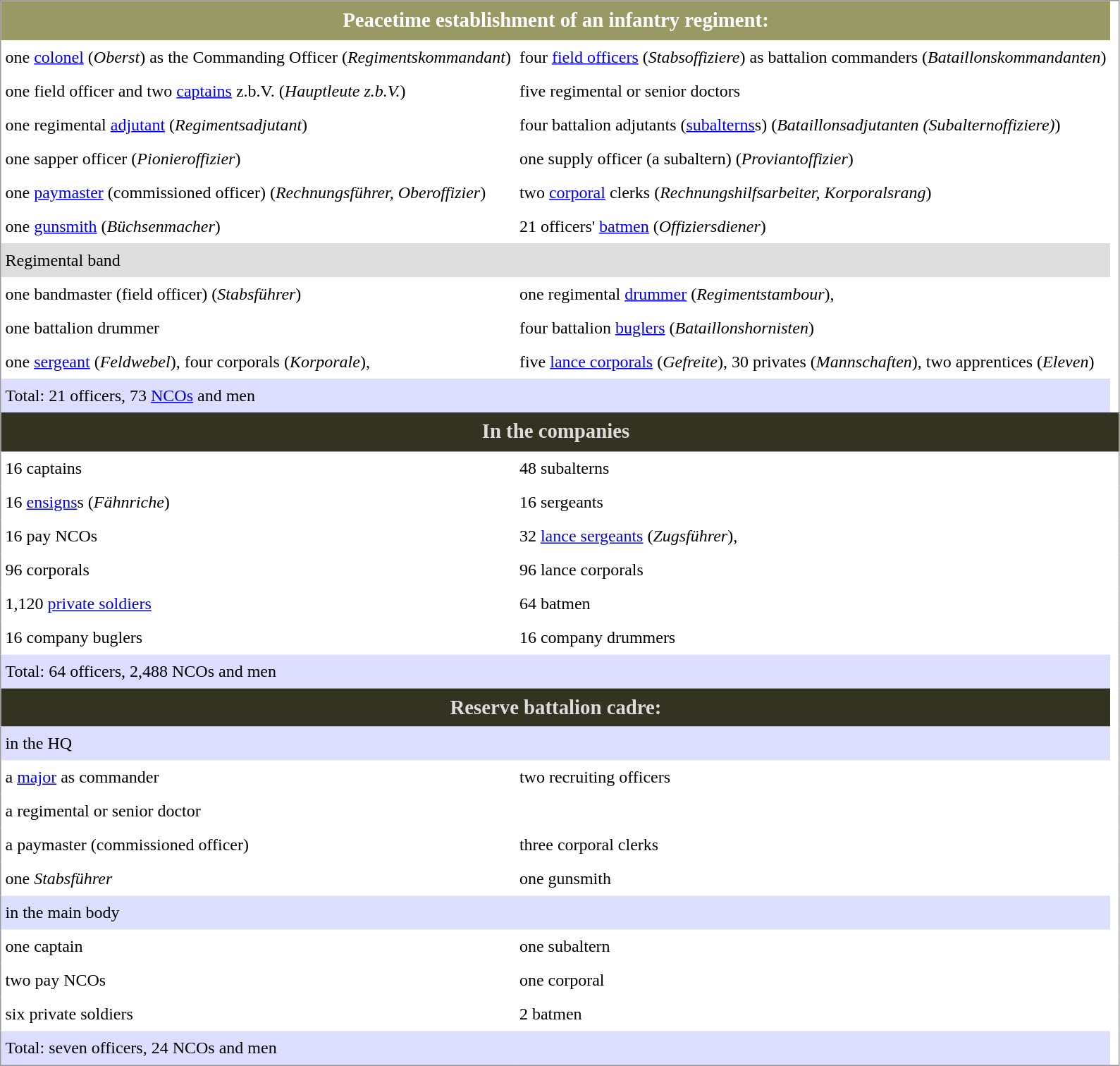<table border="0"   cellspacing="0"   cellpadding="4"  style=" background:#fff; border-collapse:collapse; border:1px solid #999;  line-height:1.5;">
<tr style="text-align:center; color:#fff; background:#996; font-size:larger;">
<th colspan="2">Peacetime establishment of an infantry regiment:</th>
</tr>
<tr>
<td>one <a href='#'>colonel</a> (<em>Oberst</em>) as the Commanding Officer (<em>Regimentskommandant</em>)</td>
<td>four <a href='#'>field officers</a> (<em>Stabsoffiziere</em>) as battalion commanders (<em>Bataillonskommandanten</em>)</td>
</tr>
<tr>
<td>one field officer and two <a href='#'>captains</a> z.b.V. (<em>Hauptleute z.b.V.</em>)</td>
<td>five regimental or senior doctors</td>
</tr>
<tr>
<td>one regimental <a href='#'>adjutant</a> (<em>Regimentsadjutant</em>)</td>
<td>four battalion adjutants (<a href='#'>subalterns</a>s) (<em>Bataillonsadjutanten (Subalternoffiziere)</em>)</td>
</tr>
<tr>
<td>one sapper officer (<em>Pionieroffizier</em>)</td>
<td>one supply officer (a subaltern) (<em>Proviantoffizier</em>)</td>
</tr>
<tr>
<td>one <a href='#'>paymaster</a> (commissioned officer) (<em>Rechnungsführer, Oberoffizier</em>)</td>
<td>two <a href='#'>corporal</a> clerks (<em>Rechnungshilfsarbeiter, Korporalsrang</em>)</td>
</tr>
<tr>
<td>one <a href='#'>gunsmith</a> (<em>Büchsenmacher</em>)</td>
<td>21 officers' <a href='#'>batmen</a> (<em>Offiziersdiener</em>)</td>
</tr>
<tr>
<td bgcolor="#DDDDDD" colspan="2">Regimental band</td>
</tr>
<tr>
<td>one bandmaster (field officer) (<em>Stabsführer</em>)</td>
<td>one regimental <a href='#'>drummer</a> (<em>Regimentstambour</em>),</td>
</tr>
<tr>
<td>one battalion drummer</td>
<td>four battalion <a href='#'>buglers</a> (<em>Bataillonshornisten</em>)</td>
</tr>
<tr>
<td>one <a href='#'>sergeant</a> (<em>Feldwebel</em>), four corporals (<em>Korporale</em>),</td>
<td>five <a href='#'>lance corporals</a> (<em>Gefreite</em>), 30 privates (<em>Mannschaften</em>), two apprentices (<em>Eleven</em>)</td>
</tr>
<tr>
<td bgcolor="#DDDDFF" colspan="2">Total: 21 officers, 73 <a href='#'>NCOs</a> and men</td>
<td></td>
</tr>
<tr style="text-align:center; color:#ddd; background:#332; font-size:larger;">
<th colspan="2">In the companies</th>
<th></th>
</tr>
<tr>
<td>16 captains</td>
<td>48 subalterns</td>
</tr>
<tr>
<td>16 <a href='#'>ensigns</a>s (<em>Fähnriche</em>)</td>
<td>16 sergeants</td>
</tr>
<tr>
<td>16 pay NCOs</td>
<td>32 <a href='#'>lance sergeants</a> (<em>Zugsführer</em>),</td>
</tr>
<tr>
<td>96 corporals</td>
<td>96 lance corporals</td>
</tr>
<tr>
<td>1,120 <a href='#'>private soldiers</a></td>
<td>64 batmen</td>
</tr>
<tr>
<td>16 company buglers</td>
<td>16 company drummers</td>
</tr>
<tr>
<td bgcolor="#DDDDFF" colspan="2">Total: 64 officers, 2,488 NCOs and men</td>
<td></td>
</tr>
<tr style="text-align:center; color:#ddd; background:#332; font-size:larger;">
<th colspan="2">Reserve battalion cadre:</th>
</tr>
<tr>
<td bgcolor="#DDDDFF" colspan="2">in the HQ</td>
</tr>
<tr>
<td>a <a href='#'>major</a> as commander</td>
<td>two recruiting officers</td>
</tr>
<tr>
<td>a regimental or senior doctor</td>
<td></td>
</tr>
<tr>
<td>a paymaster (commissioned officer)</td>
<td>three corporal clerks</td>
</tr>
<tr>
<td>one <em>Stabsführer</em></td>
<td>one gunsmith</td>
</tr>
<tr>
<td bgcolor="#DDDFFF" colspan="2">in the main body</td>
</tr>
<tr>
<td>one captain</td>
<td>one subaltern</td>
</tr>
<tr>
<td>two pay NCOs</td>
<td>one corporal</td>
</tr>
<tr>
<td>six private soldiers</td>
<td>2 batmen</td>
</tr>
<tr>
<td bgcolor="#DDDDFF" colspan="2">Total: seven officers, 24 NCOs and men</td>
</tr>
</table>
